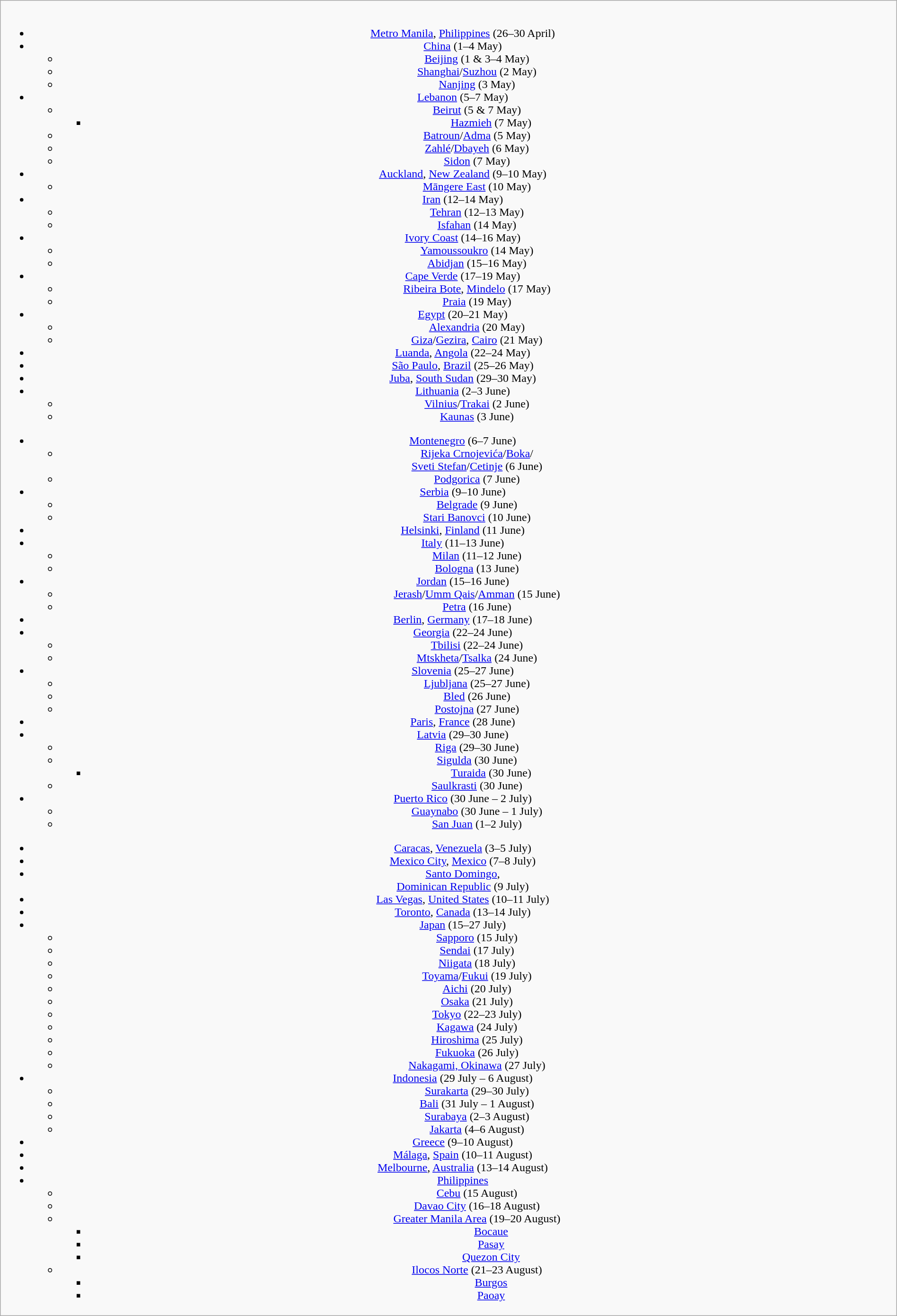<table class="wikitable mw-collapsible" style="text-align:center;width:100%">
<tr>
<td><br>
<ul><li><a href='#'>Metro Manila</a>, <a href='#'>Philippines</a> (26–30 April)</li><li><a href='#'>China</a> (1–4 May)<ul><li><a href='#'>Beijing</a> (1 & 3–4 May)</li><li><a href='#'>Shanghai</a>/<a href='#'>Suzhou</a> (2 May)</li><li><a href='#'>Nanjing</a> (3 May)</li></ul></li><li><a href='#'>Lebanon</a> (5–7 May)<ul><li><a href='#'>Beirut</a> (5 & 7 May)<ul><li><a href='#'>Hazmieh</a> (7 May)</li></ul></li><li><a href='#'>Batroun</a>/<a href='#'>Adma</a> (5 May)</li><li><a href='#'>Zahlé</a>/<a href='#'>Dbayeh</a> (6 May)</li><li><a href='#'>Sidon</a> (7 May)</li></ul></li><li><a href='#'>Auckland</a>, <a href='#'>New Zealand</a> (9–10 May)<ul><li><a href='#'>Māngere East</a> (10 May)</li></ul></li><li><a href='#'>Iran</a> (12–14 May)<ul><li><a href='#'>Tehran</a> (12–13 May)</li><li><a href='#'>Isfahan</a> (14 May)</li></ul></li><li><a href='#'>Ivory Coast</a> (14–16 May)<ul><li><a href='#'>Yamoussoukro</a> (14 May)</li><li><a href='#'>Abidjan</a> (15–16 May)</li></ul></li><li><a href='#'>Cape Verde</a> (17–19 May)<ul><li><a href='#'>Ribeira Bote</a>, <a href='#'>Mindelo</a> (17 May)</li><li><a href='#'>Praia</a> (19 May)</li></ul></li><li><a href='#'>Egypt</a> (20–21 May)<ul><li><a href='#'>Alexandria</a> (20 May)</li><li><a href='#'>Giza</a>/<a href='#'>Gezira</a>, <a href='#'>Cairo</a> (21 May)</li></ul></li><li><a href='#'>Luanda</a>, <a href='#'>Angola</a> (22–24 May)</li><li><a href='#'>São Paulo</a>, <a href='#'>Brazil</a> (25–26 May)</li><li><a href='#'>Juba</a>, <a href='#'>South Sudan</a> (29–30 May)</li><li><a href='#'>Lithuania</a> (2–3 June)<ul><li><a href='#'>Vilnius</a>/<a href='#'>Trakai</a> (2 June)</li><li><a href='#'>Kaunas</a> (3 June)</li></ul></li></ul><ul><li><a href='#'>Montenegro</a> (6–7 June)<ul><li><a href='#'>Rijeka Crnojevića</a>/<a href='#'>Boka</a>/<br><a href='#'>Sveti Stefan</a>/<a href='#'>Cetinje</a> (6 June)</li><li><a href='#'>Podgorica</a> (7 June)</li></ul></li><li><a href='#'>Serbia</a> (9–10 June)<ul><li><a href='#'>Belgrade</a> (9 June)</li><li><a href='#'>Stari Banovci</a> (10 June)</li></ul></li><li><a href='#'>Helsinki</a>, <a href='#'>Finland</a> (11 June)</li><li><a href='#'>Italy</a> (11–13 June)<ul><li><a href='#'>Milan</a> (11–12 June)</li><li><a href='#'>Bologna</a> (13 June)</li></ul></li><li><a href='#'>Jordan</a> (15–16 June)<ul><li><a href='#'>Jerash</a>/<a href='#'>Umm Qais</a>/<a href='#'>Amman</a> (15 June)</li><li><a href='#'>Petra</a> (16 June)</li></ul></li><li><a href='#'>Berlin</a>, <a href='#'>Germany</a> (17–18 June)</li><li><a href='#'>Georgia</a> (22–24 June)<ul><li><a href='#'>Tbilisi</a> (22–24 June)</li><li><a href='#'>Mtskheta</a>/<a href='#'>Tsalka</a> (24 June)</li></ul></li><li><a href='#'>Slovenia</a> (25–27 June)<ul><li><a href='#'>Ljubljana</a> (25–27 June)</li><li><a href='#'>Bled</a> (26 June)</li><li><a href='#'>Postojna</a> (27 June)</li></ul></li><li><a href='#'>Paris</a>, <a href='#'>France</a> (28 June)</li><li><a href='#'>Latvia</a> (29–30 June)<ul><li><a href='#'>Riga</a> (29–30 June)</li><li><a href='#'>Sigulda</a> (30 June)<ul><li><a href='#'>Turaida</a> (30 June)</li></ul></li><li><a href='#'>Saulkrasti</a> (30 June)</li></ul></li><li><a href='#'>Puerto Rico</a> (30 June – 2 July)<ul><li><a href='#'>Guaynabo</a> (30 June – 1 July)</li><li><a href='#'>San Juan</a> (1–2 July)</li></ul></li></ul><ul><li><a href='#'>Caracas</a>, <a href='#'>Venezuela</a> (3–5 July)</li><li><a href='#'>Mexico City</a>, <a href='#'>Mexico</a> (7–8 July)</li><li><a href='#'>Santo Domingo</a>,<br><a href='#'>Dominican Republic</a> (9 July)</li><li><a href='#'>Las Vegas</a>, <a href='#'>United States</a> (10–11 July)</li><li><a href='#'>Toronto</a>, <a href='#'>Canada</a> (13–14 July)</li><li><a href='#'>Japan</a> (15–27 July)<ul><li><a href='#'>Sapporo</a> (15 July)</li><li><a href='#'>Sendai</a> (17 July)</li><li><a href='#'>Niigata</a> (18 July)</li><li><a href='#'>Toyama</a>/<a href='#'>Fukui</a> (19 July)</li><li><a href='#'>Aichi</a> (20 July)</li><li><a href='#'>Osaka</a> (21 July)</li><li><a href='#'>Tokyo</a> (22–23 July)</li><li><a href='#'>Kagawa</a> (24 July)</li><li><a href='#'>Hiroshima</a> (25 July)</li><li><a href='#'>Fukuoka</a> (26 July)</li><li><a href='#'>Nakagami, Okinawa</a> (27 July)</li></ul></li><li><a href='#'>Indonesia</a> (29 July – 6 August)<ul><li><a href='#'>Surakarta</a> (29–30 July)</li><li><a href='#'>Bali</a> (31 July – 1 August)</li><li><a href='#'>Surabaya</a> (2–3 August)</li><li><a href='#'>Jakarta</a> (4–6 August)</li></ul></li><li><a href='#'>Greece</a> (9–10 August)</li><li><a href='#'>Málaga</a>, <a href='#'>Spain</a> (10–11 August)</li><li><a href='#'>Melbourne</a>, <a href='#'>Australia</a> (13–14 August)</li><li><a href='#'>Philippines</a><ul><li><a href='#'>Cebu</a> (15 August)</li><li><a href='#'>Davao City</a> (16–18 August)</li><li><a href='#'>Greater Manila Area</a> (19–20 August)<ul><li><a href='#'>Bocaue</a></li><li><a href='#'>Pasay</a></li><li><a href='#'>Quezon City</a></li></ul></li><li><a href='#'>Ilocos Norte</a> (21–23 August)<ul><li><a href='#'>Burgos</a></li><li><a href='#'>Paoay</a></li></ul></li></ul></li></ul></td>
</tr>
</table>
